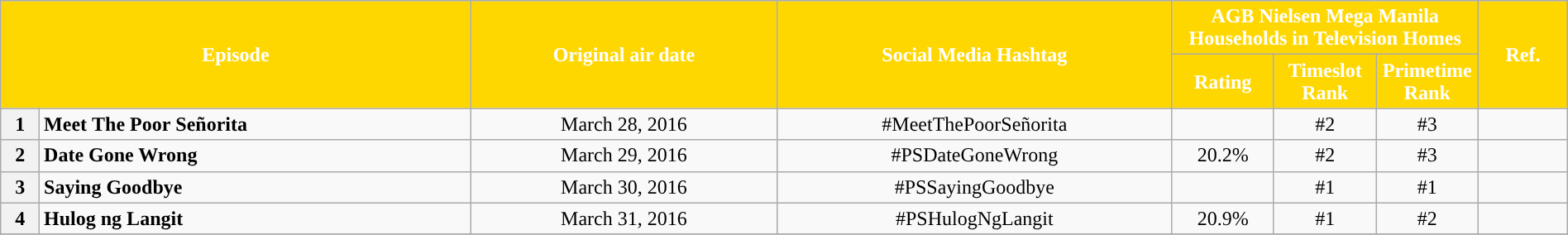<table class="wikitable" style="text-align:center; font-size:100%; line-height:18px;"  width="100%">
<tr>
<th colspan="2" rowspan="2" style="background-color:#FFD700; color:#ffffff;">Episode</th>
<th style="background:#FFD700; color:white" rowspan="2">Original air date</th>
<th style="background:#FFD700; color:white" rowspan="2">Social Media Hashtag</th>
<th style="background-color:#FFD700; color:#ffffff;" colspan="3">AGB Nielsen Mega Manila Households in Television Homes</th>
<th rowspan="2" style="background:#FFD700; color:white">Ref.</th>
</tr>
<tr style="text-align: center style=">
<th style="background-color:#FFD700; width:75px; color:#ffffff;">Rating</th>
<th style="background-color:#FFD700; width:75px; color:#ffffff;">Timeslot Rank</th>
<th style="background-color:#FFD700; width:75px; color:#ffffff;">Primetime Rank</th>
</tr>
<tr>
<th>1</th>
<td style="text-align: left;"><strong>Meet The Poor Señorita</strong></td>
<td>March 28, 2016</td>
<td>#MeetThePoorSeñorita</td>
<td></td>
<td>#2</td>
<td>#3</td>
<td></td>
</tr>
<tr>
<th>2</th>
<td style="text-align: left;"><strong>Date Gone Wrong</strong></td>
<td>March 29, 2016</td>
<td>#PSDateGoneWrong</td>
<td>20.2%</td>
<td>#2</td>
<td>#3</td>
<td></td>
</tr>
<tr>
<th>3</th>
<td style="text-align: left;"><strong>Saying Goodbye</strong></td>
<td>March 30, 2016</td>
<td>#PSSayingGoodbye</td>
<td></td>
<td>#1</td>
<td>#1</td>
<td></td>
</tr>
<tr>
<th>4</th>
<td style="text-align: left;"><strong>Hulog ng Langit</strong></td>
<td>March 31, 2016</td>
<td>#PSHulogNgLangit</td>
<td>20.9%</td>
<td>#1</td>
<td>#2</td>
<td></td>
</tr>
<tr>
</tr>
</table>
